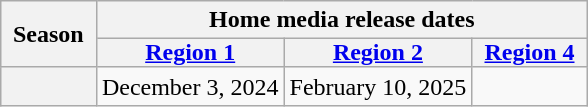<table class="wikitable plainrowheaders" style="float:right; text-align:center; margin:10px;">
<tr>
<th scope="col" style="padding:0 8px;" rowspan="2">Season</th>
<th scope="col" colspan="3">Home media release dates</th>
</tr>
<tr>
<th scope="col" style="padding: 0 8px"><a href='#'>Region 1</a></th>
<th scope="col" style="padding: 0 8px"><a href='#'>Region 2</a></th>
<th scope="col" style="padding: 0 8px"><a href='#'>Region 4</a></th>
</tr>
<tr>
<th></th>
<td>December 3, 2024</td>
<td>February 10, 2025</td>
<td><br></td>
</tr>
</table>
